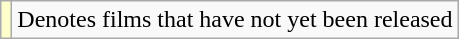<table class="wikitable sortable">
<tr>
<td style="background:#ffc;"></td>
<td>Denotes films that have not yet been released</td>
</tr>
</table>
